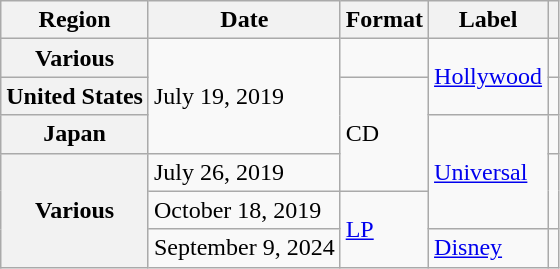<table class="wikitable plainrowheaders">
<tr>
<th scope="col">Region</th>
<th scope="col">Date</th>
<th scope="col">Format</th>
<th scope="col">Label</th>
<th scope="col"></th>
</tr>
<tr>
<th scope="row">Various</th>
<td rowspan="3">July 19, 2019</td>
<td></td>
<td rowspan="2"><a href='#'>Hollywood</a></td>
<td align="center"></td>
</tr>
<tr>
<th scope="row">United States</th>
<td rowspan="3">CD</td>
<td align="center"></td>
</tr>
<tr>
<th scope="row">Japan</th>
<td rowspan="3"><a href='#'>Universal</a></td>
<td align="center"></td>
</tr>
<tr>
<th scope="row" rowspan="3">Various</th>
<td>July 26, 2019</td>
<td align="center" rowspan="2"></td>
</tr>
<tr>
<td>October 18, 2019</td>
<td rowspan="2"><a href='#'>LP</a></td>
</tr>
<tr>
<td>September 9, 2024</td>
<td><a href='#'>Disney</a></td>
<td align="center"></td>
</tr>
</table>
